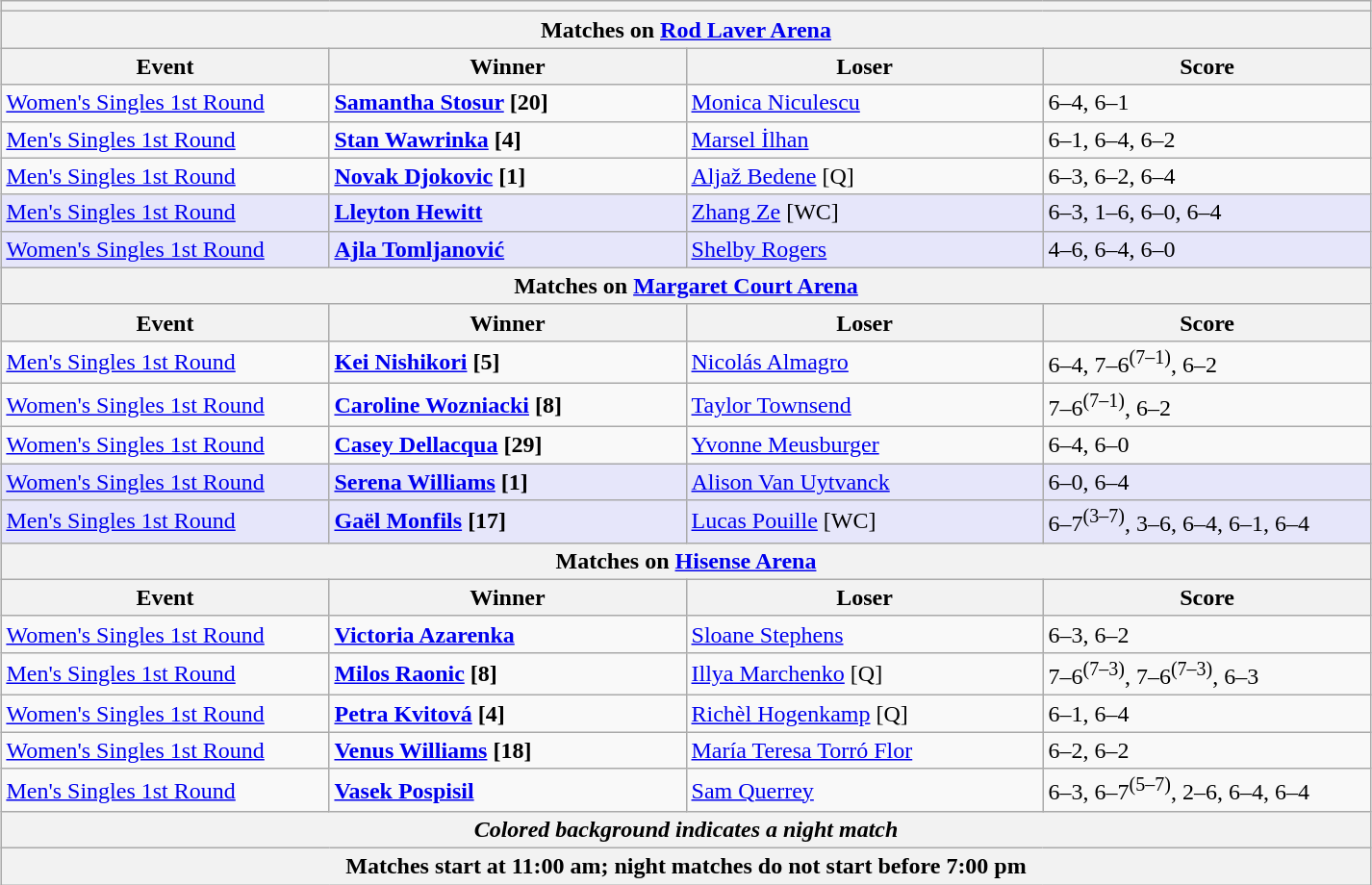<table class="wikitable collapsible uncollapsed" style="margin:1em auto;">
<tr>
<th colspan=4></th>
</tr>
<tr>
<th colspan=4><strong>Matches on <a href='#'>Rod Laver Arena</a></strong></th>
</tr>
<tr>
<th style="width:220px;">Event</th>
<th style="width:240px;">Winner</th>
<th style="width:240px;">Loser</th>
<th style="width:220px;">Score</th>
</tr>
<tr>
<td><a href='#'>Women's Singles 1st Round</a></td>
<td><strong> <a href='#'>Samantha Stosur</a> [20] </strong></td>
<td> <a href='#'>Monica Niculescu</a></td>
<td>6–4, 6–1</td>
</tr>
<tr>
<td><a href='#'>Men's Singles 1st Round</a></td>
<td><strong> <a href='#'>Stan Wawrinka</a> [4]</strong></td>
<td> <a href='#'>Marsel İlhan</a></td>
<td>6–1, 6–4, 6–2</td>
</tr>
<tr>
<td><a href='#'>Men's Singles 1st Round</a></td>
<td><strong> <a href='#'>Novak Djokovic</a> [1]</strong></td>
<td> <a href='#'>Aljaž Bedene</a> [Q]</td>
<td>6–3, 6–2, 6–4</td>
</tr>
<tr bgcolor=lavender>
<td><a href='#'>Men's Singles 1st Round</a></td>
<td><strong> <a href='#'>Lleyton Hewitt</a></strong></td>
<td> <a href='#'>Zhang Ze</a> [WC]</td>
<td>6–3, 1–6, 6–0, 6–4</td>
</tr>
<tr bgcolor=lavender>
<td><a href='#'>Women's Singles 1st Round</a></td>
<td><strong> <a href='#'>Ajla Tomljanović</a></strong></td>
<td> <a href='#'>Shelby Rogers</a></td>
<td>4–6, 6–4, 6–0</td>
</tr>
<tr>
<th colspan=4><strong>Matches on <a href='#'>Margaret Court Arena</a></strong></th>
</tr>
<tr>
<th style="width:220px;">Event</th>
<th style="width:240px;">Winner</th>
<th style="width:240px;">Loser</th>
<th style="width:220px;">Score</th>
</tr>
<tr>
<td><a href='#'>Men's Singles 1st Round</a></td>
<td><strong> <a href='#'>Kei Nishikori</a> [5]</strong></td>
<td> <a href='#'>Nicolás Almagro</a></td>
<td>6–4, 7–6<sup>(7–1)</sup>, 6–2</td>
</tr>
<tr>
<td><a href='#'>Women's Singles 1st Round</a></td>
<td><strong> <a href='#'>Caroline Wozniacki</a> [8]</strong></td>
<td> <a href='#'>Taylor Townsend</a></td>
<td>7–6<sup>(7–1)</sup>, 6–2</td>
</tr>
<tr>
<td><a href='#'>Women's Singles 1st Round</a></td>
<td><strong> <a href='#'>Casey Dellacqua</a> [29]</strong></td>
<td> <a href='#'>Yvonne Meusburger</a></td>
<td>6–4, 6–0</td>
</tr>
<tr bgcolor=lavender>
<td><a href='#'>Women's Singles 1st Round</a></td>
<td><strong> <a href='#'>Serena Williams</a> [1] </strong></td>
<td> <a href='#'>Alison Van Uytvanck</a></td>
<td>6–0, 6–4</td>
</tr>
<tr bgcolor=lavender>
<td><a href='#'>Men's Singles 1st Round</a></td>
<td><strong> <a href='#'>Gaël Monfils</a> [17]</strong></td>
<td> <a href='#'>Lucas Pouille</a> [WC]</td>
<td>6–7<sup>(3–7)</sup>, 3–6, 6–4, 6–1, 6–4</td>
</tr>
<tr>
<th colspan=4><strong>Matches on <a href='#'>Hisense Arena</a></strong></th>
</tr>
<tr>
<th style="width:220px;">Event</th>
<th style="width:240px;">Winner</th>
<th style="width:240px;">Loser</th>
<th style="width:220px;">Score</th>
</tr>
<tr>
<td><a href='#'>Women's Singles 1st Round</a></td>
<td> <strong><a href='#'>Victoria Azarenka</a></strong></td>
<td> <a href='#'>Sloane Stephens</a></td>
<td>6–3, 6–2</td>
</tr>
<tr>
<td><a href='#'>Men's Singles 1st Round</a></td>
<td><strong> <a href='#'>Milos Raonic</a> [8]</strong></td>
<td> <a href='#'>Illya Marchenko</a> [Q]</td>
<td>7–6<sup>(7–3)</sup>, 7–6<sup>(7–3)</sup>, 6–3</td>
</tr>
<tr>
<td><a href='#'>Women's Singles 1st Round</a></td>
<td><strong> <a href='#'>Petra Kvitová</a> [4]</strong></td>
<td> <a href='#'>Richèl Hogenkamp</a> [Q]</td>
<td>6–1, 6–4</td>
</tr>
<tr>
<td><a href='#'>Women's Singles 1st Round</a></td>
<td><strong> <a href='#'>Venus Williams</a> [18]</strong></td>
<td> <a href='#'>María Teresa Torró Flor</a></td>
<td>6–2, 6–2</td>
</tr>
<tr>
<td><a href='#'>Men's Singles 1st Round</a></td>
<td><strong> <a href='#'>Vasek Pospisil</a></strong></td>
<td> <a href='#'>Sam Querrey</a></td>
<td>6–3, 6–7<sup>(5–7)</sup>, 2–6, 6–4, 6–4</td>
</tr>
<tr>
<th colspan=4><em>Colored background indicates a night match</em></th>
</tr>
<tr>
<th colspan=4>Matches start at 11:00 am; night matches do not start before 7:00 pm</th>
</tr>
</table>
